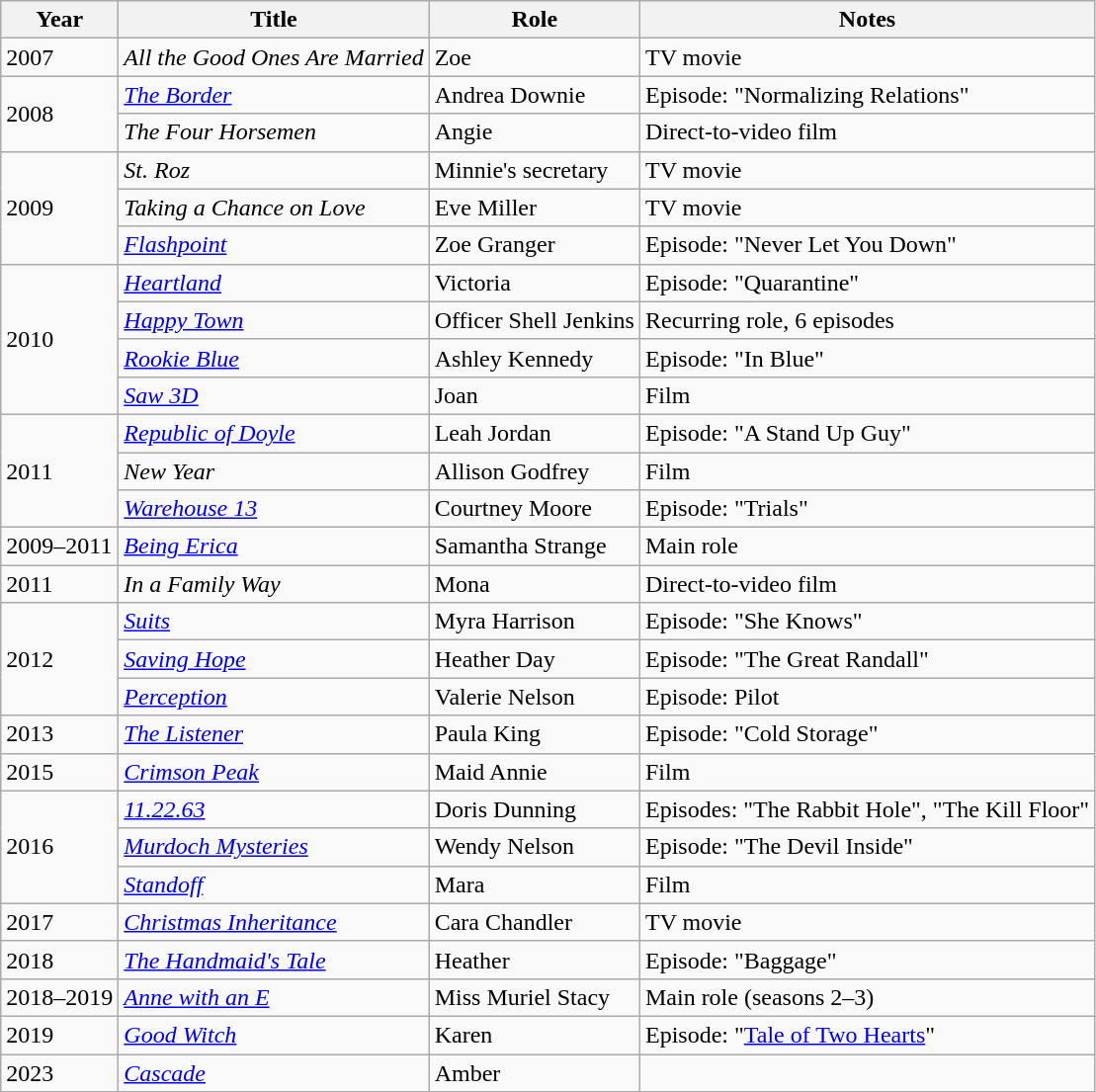<table class="wikitable sortable">
<tr>
<th>Year</th>
<th>Title</th>
<th>Role</th>
<th class="unsortable">Notes</th>
</tr>
<tr>
<td>2007</td>
<td><em>All the Good Ones Are Married</em></td>
<td>Zoe</td>
<td>TV movie</td>
</tr>
<tr>
<td rowspan=2>2008</td>
<td data-sort-value="Border, The"><em><a href='#'>The Border</a></em></td>
<td>Andrea Downie</td>
<td>Episode: "Normalizing Relations"</td>
</tr>
<tr>
<td data-sort-value="Four Horsemen, The"><em>The Four Horsemen</em></td>
<td>Angie</td>
<td>Direct-to-video film</td>
</tr>
<tr>
<td rowspan=3>2009</td>
<td><em>St. Roz</em></td>
<td>Minnie's secretary</td>
<td>TV movie</td>
</tr>
<tr>
<td><em>Taking a Chance on Love</em></td>
<td>Eve Miller</td>
<td>TV movie</td>
</tr>
<tr>
<td><em><a href='#'>Flashpoint</a></em></td>
<td>Zoe Granger</td>
<td>Episode: "Never Let You Down"</td>
</tr>
<tr>
<td rowspan=4>2010</td>
<td><em><a href='#'>Heartland</a></em></td>
<td>Victoria</td>
<td>Episode: "Quarantine"</td>
</tr>
<tr>
<td><em><a href='#'>Happy Town</a></em></td>
<td>Officer Shell Jenkins</td>
<td>Recurring role, 6 episodes</td>
</tr>
<tr>
<td><em><a href='#'>Rookie Blue</a></em></td>
<td>Ashley Kennedy</td>
<td>Episode: "In Blue"</td>
</tr>
<tr>
<td><em><a href='#'>Saw 3D</a></em></td>
<td>Joan</td>
<td>Film</td>
</tr>
<tr>
<td rowspan=3>2011</td>
<td><em><a href='#'>Republic of Doyle</a></em></td>
<td>Leah Jordan</td>
<td>Episode: "A Stand Up Guy"</td>
</tr>
<tr>
<td><em>New Year</em></td>
<td>Allison Godfrey</td>
<td>Film</td>
</tr>
<tr>
<td><em><a href='#'>Warehouse 13</a></em></td>
<td>Courtney Moore</td>
<td>Episode: "Trials"</td>
</tr>
<tr>
<td>2009–2011</td>
<td><em><a href='#'>Being Erica</a></em></td>
<td>Samantha Strange</td>
<td>Main role</td>
</tr>
<tr>
<td>2011</td>
<td><em>In a Family Way </em></td>
<td>Mona</td>
<td>Direct-to-video film</td>
</tr>
<tr>
<td rowspan=3>2012</td>
<td><em><a href='#'>Suits</a></em></td>
<td>Myra Harrison</td>
<td>Episode: "She Knows"</td>
</tr>
<tr>
<td><em><a href='#'>Saving Hope</a></em></td>
<td>Heather Day</td>
<td>Episode: "The Great Randall"</td>
</tr>
<tr>
<td><em><a href='#'>Perception</a></em></td>
<td>Valerie Nelson</td>
<td>Episode: Pilot</td>
</tr>
<tr>
<td>2013</td>
<td data-sort-value="Listener, The"><em><a href='#'>The Listener</a></em></td>
<td>Paula King</td>
<td>Episode: "Cold Storage"</td>
</tr>
<tr>
<td>2015</td>
<td><em><a href='#'>Crimson Peak</a></em></td>
<td>Maid Annie</td>
<td>Film</td>
</tr>
<tr>
<td rowspan=3>2016</td>
<td><em><a href='#'>11.22.63</a></em></td>
<td>Doris Dunning</td>
<td>Episodes: "The Rabbit Hole", "The Kill Floor"</td>
</tr>
<tr>
<td><em><a href='#'>Murdoch Mysteries</a></em></td>
<td>Wendy Nelson</td>
<td>Episode: "The Devil Inside"</td>
</tr>
<tr>
<td><em><a href='#'>Standoff</a></em></td>
<td>Mara</td>
<td>Film</td>
</tr>
<tr>
<td>2017</td>
<td><em><a href='#'>Christmas Inheritance</a></em></td>
<td>Cara Chandler</td>
<td>TV movie</td>
</tr>
<tr>
<td>2018</td>
<td data-sort-value="Handmaid's Tale, The"><em><a href='#'>The Handmaid's Tale</a></em></td>
<td>Heather</td>
<td>Episode: "Baggage"</td>
</tr>
<tr>
<td>2018–2019</td>
<td><em><a href='#'>Anne with an E</a></em></td>
<td>Miss Muriel Stacy</td>
<td>Main role (seasons 2–3)</td>
</tr>
<tr>
<td>2019</td>
<td><em><a href='#'>Good Witch</a></em></td>
<td>Karen</td>
<td>Episode: "<a href='#'>Tale of Two Hearts</a>"</td>
</tr>
<tr>
<td>2023</td>
<td><em><a href='#'>Cascade</a></em></td>
<td>Amber</td>
<td></td>
</tr>
</table>
